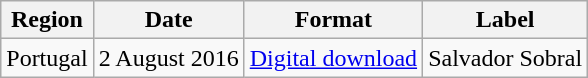<table class="wikitable">
<tr>
<th>Region</th>
<th>Date</th>
<th>Format</th>
<th>Label</th>
</tr>
<tr>
<td>Portugal</td>
<td>2 August 2016</td>
<td><a href='#'>Digital download</a></td>
<td>Salvador Sobral</td>
</tr>
</table>
